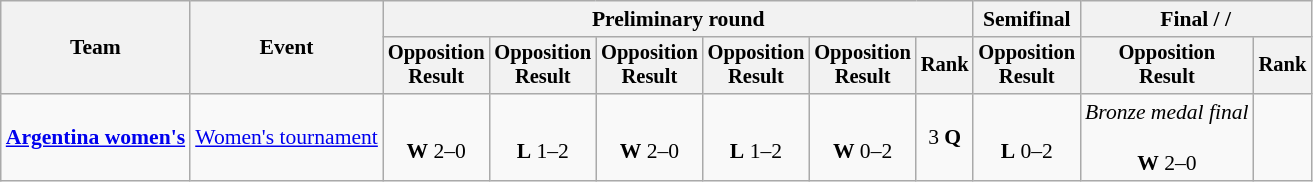<table class=wikitable style=font-size:90%>
<tr>
<th rowspan=2>Team</th>
<th rowspan=2>Event</th>
<th colspan=6>Preliminary round</th>
<th>Semifinal</th>
<th colspan=2>Final /  / </th>
</tr>
<tr style=font-size:95%>
<th>Opposition<br>Result</th>
<th>Opposition<br>Result</th>
<th>Opposition<br>Result</th>
<th>Opposition<br>Result</th>
<th>Opposition<br>Result</th>
<th>Rank</th>
<th>Opposition<br>Result</th>
<th>Opposition<br>Result</th>
<th>Rank</th>
</tr>
<tr align=center>
<td align=left><strong><a href='#'>Argentina women's</a></strong></td>
<td align=left><a href='#'>Women's tournament</a></td>
<td><br><strong>W</strong> 2–0</td>
<td><br><strong>L</strong> 1–2</td>
<td><br><strong>W</strong> 2–0</td>
<td><br><strong>L</strong> 1–2</td>
<td><br><strong>W</strong> 0–2</td>
<td>3 <strong>Q</strong></td>
<td><br><strong>L</strong> 0–2</td>
<td><em>Bronze medal final</em><br><br><strong>W</strong> 2–0</td>
<td></td>
</tr>
</table>
